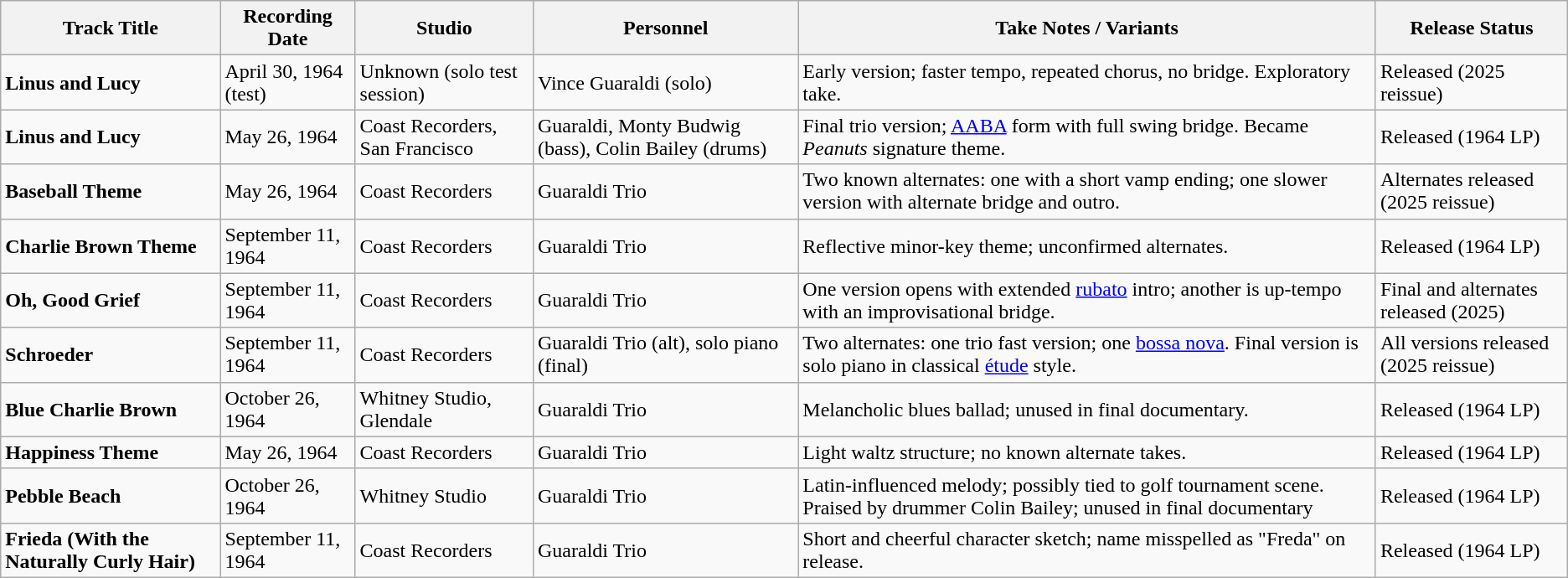<table class="wikitable sortable">
<tr>
<th>Track Title</th>
<th>Recording Date</th>
<th>Studio</th>
<th>Personnel</th>
<th>Take Notes / Variants</th>
<th>Release Status</th>
</tr>
<tr>
<td><strong>Linus and Lucy</strong></td>
<td>April 30, 1964 (test)</td>
<td>Unknown (solo test session)</td>
<td>Vince Guaraldi (solo)</td>
<td>Early version; faster tempo, repeated chorus, no bridge. Exploratory take.</td>
<td>Released (2025 reissue)</td>
</tr>
<tr>
<td><strong>Linus and Lucy</strong></td>
<td>May 26, 1964</td>
<td>Coast Recorders, San Francisco</td>
<td>Guaraldi, Monty Budwig (bass), Colin Bailey (drums)</td>
<td>Final trio version; <a href='#'>AABA</a> form with full swing bridge. Became <em>Peanuts</em> signature theme.</td>
<td>Released (1964 LP)</td>
</tr>
<tr>
<td><strong>Baseball Theme</strong></td>
<td>May 26, 1964</td>
<td>Coast Recorders</td>
<td>Guaraldi Trio</td>
<td>Two known alternates: one with a short vamp ending; one slower version with alternate bridge and outro.</td>
<td>Alternates released (2025 reissue)</td>
</tr>
<tr>
<td><strong>Charlie Brown Theme</strong></td>
<td>September 11, 1964</td>
<td>Coast Recorders</td>
<td>Guaraldi Trio</td>
<td>Reflective minor-key theme; unconfirmed alternates.</td>
<td>Released (1964 LP)</td>
</tr>
<tr>
<td><strong>Oh, Good Grief</strong></td>
<td>September 11, 1964</td>
<td>Coast Recorders</td>
<td>Guaraldi Trio</td>
<td>One version opens with extended <a href='#'>rubato</a> intro; another is up-tempo with an improvisational bridge.</td>
<td>Final and alternates released (2025)</td>
</tr>
<tr>
<td><strong>Schroeder</strong></td>
<td>September 11, 1964</td>
<td>Coast Recorders</td>
<td>Guaraldi Trio (alt), solo piano (final)</td>
<td>Two alternates: one trio fast version; one <a href='#'>bossa nova</a>. Final version is solo piano in classical <a href='#'>étude</a> style.</td>
<td>All versions released (2025 reissue)</td>
</tr>
<tr>
<td><strong>Blue Charlie Brown</strong></td>
<td>October 26, 1964</td>
<td>Whitney Studio, Glendale</td>
<td>Guaraldi Trio</td>
<td>Melancholic blues ballad; unused in final documentary.</td>
<td>Released (1964 LP)</td>
</tr>
<tr>
<td><strong>Happiness Theme</strong></td>
<td>May 26, 1964</td>
<td>Coast Recorders</td>
<td>Guaraldi Trio</td>
<td>Light waltz structure; no known alternate takes.</td>
<td>Released (1964 LP)</td>
</tr>
<tr>
<td><strong>Pebble Beach</strong></td>
<td>October 26, 1964</td>
<td>Whitney Studio</td>
<td>Guaraldi Trio</td>
<td>Latin-influenced melody; possibly tied to golf tournament scene. Praised by drummer Colin Bailey; unused in final documentary</td>
<td>Released (1964 LP)</td>
</tr>
<tr>
<td><strong>Frieda (With the Naturally Curly Hair)</strong></td>
<td>September 11, 1964</td>
<td>Coast Recorders</td>
<td>Guaraldi Trio</td>
<td>Short and cheerful character sketch; name misspelled as "Freda" on release.</td>
<td>Released (1964 LP)</td>
</tr>
</table>
